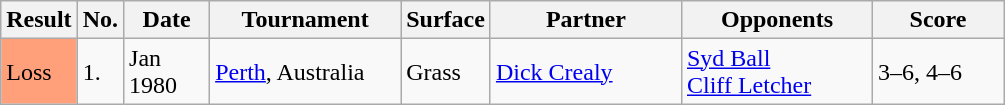<table class="sortable wikitable">
<tr>
<th style="width:40px">Result</th>
<th style="width:20px">No.</th>
<th style="width:50px">Date</th>
<th style="width:120px">Tournament</th>
<th style="width:50px">Surface</th>
<th style="width:120px">Partner</th>
<th style="width:120px">Opponents</th>
<th style="width:80px" class="unsortable">Score</th>
</tr>
<tr>
<td style="background:#ffa07a;">Loss</td>
<td>1.</td>
<td>Jan 1980</td>
<td><a href='#'>Perth</a>, Australia</td>
<td>Grass</td>
<td> <a href='#'>Dick Crealy</a></td>
<td> <a href='#'>Syd Ball</a><br> <a href='#'>Cliff Letcher</a></td>
<td>3–6, 4–6</td>
</tr>
</table>
